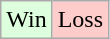<table class="wikitable" style="text-align:center">
<tr>
<td style="background:#dfd;">Win</td>
<td style="background:#fcc;">Loss</td>
</tr>
</table>
